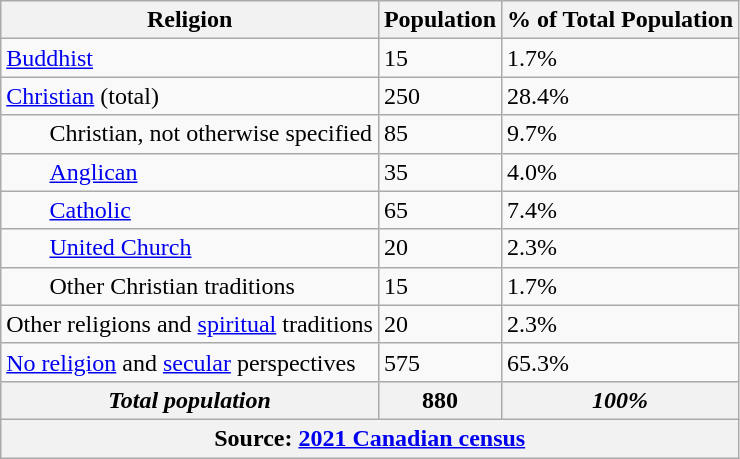<table class="wikitable">
<tr>
<th>Religion</th>
<th>Population</th>
<th>% of Total Population</th>
</tr>
<tr>
<td><a href='#'>Buddhist</a></td>
<td>15</td>
<td>1.7%</td>
</tr>
<tr>
<td><a href='#'>Christian</a> (total)</td>
<td>250</td>
<td>28.4%</td>
</tr>
<tr>
<td style="padding-left: 2em;">Christian, not otherwise specified</td>
<td>85</td>
<td>9.7%</td>
</tr>
<tr>
<td style="padding-left: 2em;"><a href='#'>Anglican</a></td>
<td>35</td>
<td>4.0%</td>
</tr>
<tr>
<td style="padding-left: 2em;"><a href='#'>Catholic</a></td>
<td>65</td>
<td>7.4%</td>
</tr>
<tr>
<td style="padding-left: 2em;"><a href='#'>United Church</a></td>
<td>20</td>
<td>2.3%</td>
</tr>
<tr>
<td style="padding-left: 2em;">Other Christian traditions</td>
<td>15</td>
<td>1.7%</td>
</tr>
<tr>
<td>Other religions and <a href='#'>spiritual</a> traditions</td>
<td>20</td>
<td>2.3%</td>
</tr>
<tr>
<td><a href='#'>No religion</a> and <a href='#'>secular</a> perspectives</td>
<td>575</td>
<td>65.3%</td>
</tr>
<tr>
<th><strong><em>Total population</em></strong></th>
<th>880</th>
<th><strong><em>100%</em></strong></th>
</tr>
<tr>
<th colspan="3">Source: <a href='#'>2021 Canadian census</a></th>
</tr>
</table>
